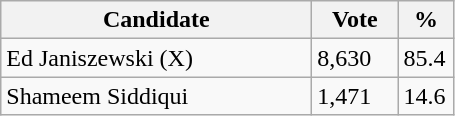<table class="wikitable">
<tr>
<th bgcolor="#DDDDFF" width="200px">Candidate</th>
<th bgcolor="#DDDDFF" width="50px">Vote</th>
<th bgcolor="#DDDDFF" width="30px">%</th>
</tr>
<tr>
<td>Ed Janiszewski (X)</td>
<td>8,630</td>
<td>85.4</td>
</tr>
<tr>
<td>Shameem Siddiqui</td>
<td>1,471</td>
<td>14.6</td>
</tr>
</table>
